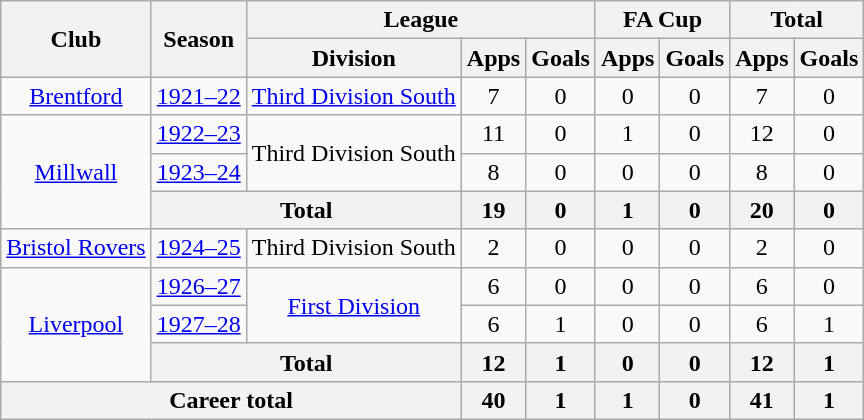<table class="wikitable" style="text-align: center;">
<tr>
<th rowspan="2">Club</th>
<th rowspan="2">Season</th>
<th colspan="3">League</th>
<th colspan="2">FA Cup</th>
<th colspan="2">Total</th>
</tr>
<tr>
<th>Division</th>
<th>Apps</th>
<th>Goals</th>
<th>Apps</th>
<th>Goals</th>
<th>Apps</th>
<th>Goals</th>
</tr>
<tr>
<td><a href='#'>Brentford</a></td>
<td><a href='#'>1921–22</a></td>
<td><a href='#'>Third Division South</a></td>
<td>7</td>
<td>0</td>
<td>0</td>
<td>0</td>
<td>7</td>
<td>0</td>
</tr>
<tr>
<td rowspan="3"><a href='#'>Millwall</a></td>
<td><a href='#'>1922–23</a></td>
<td rowspan="2">Third Division South</td>
<td>11</td>
<td>0</td>
<td>1</td>
<td>0</td>
<td>12</td>
<td>0</td>
</tr>
<tr>
<td><a href='#'>1923–24</a></td>
<td>8</td>
<td>0</td>
<td>0</td>
<td>0</td>
<td>8</td>
<td>0</td>
</tr>
<tr>
<th colspan="2">Total</th>
<th>19</th>
<th>0</th>
<th>1</th>
<th>0</th>
<th>20</th>
<th>0</th>
</tr>
<tr>
<td><a href='#'>Bristol Rovers</a></td>
<td><a href='#'>1924–25</a></td>
<td>Third Division South</td>
<td>2</td>
<td>0</td>
<td>0</td>
<td>0</td>
<td>2</td>
<td>0</td>
</tr>
<tr>
<td rowspan="3"><a href='#'>Liverpool</a></td>
<td><a href='#'>1926–27</a></td>
<td rowspan="2"><a href='#'>First Division</a></td>
<td>6</td>
<td>0</td>
<td>0</td>
<td>0</td>
<td>6</td>
<td>0</td>
</tr>
<tr>
<td><a href='#'>1927–28</a></td>
<td>6</td>
<td>1</td>
<td>0</td>
<td>0</td>
<td>6</td>
<td>1</td>
</tr>
<tr>
<th colspan="2">Total</th>
<th>12</th>
<th>1</th>
<th>0</th>
<th>0</th>
<th>12</th>
<th>1</th>
</tr>
<tr>
<th colspan="3">Career total</th>
<th>40</th>
<th>1</th>
<th>1</th>
<th>0</th>
<th>41</th>
<th>1</th>
</tr>
</table>
